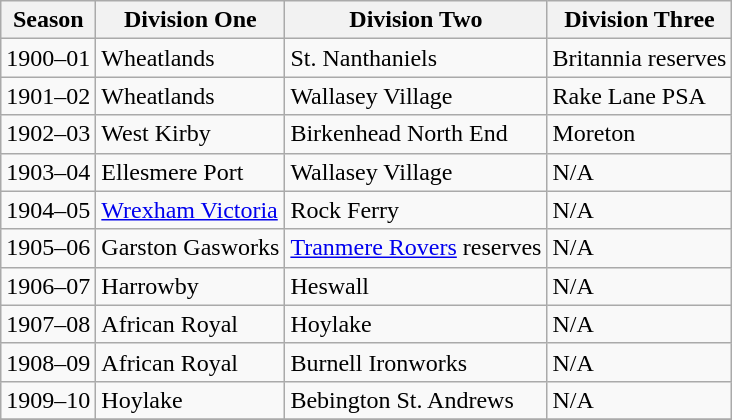<table class="wikitable">
<tr>
<th>Season</th>
<th>Division One</th>
<th>Division Two</th>
<th>Division Three</th>
</tr>
<tr>
<td>1900–01</td>
<td>Wheatlands</td>
<td>St. Nanthaniels</td>
<td>Britannia reserves</td>
</tr>
<tr>
<td>1901–02</td>
<td>Wheatlands</td>
<td>Wallasey Village</td>
<td>Rake Lane PSA</td>
</tr>
<tr>
<td>1902–03</td>
<td>West Kirby</td>
<td>Birkenhead North End</td>
<td>Moreton</td>
</tr>
<tr>
<td>1903–04</td>
<td>Ellesmere Port</td>
<td>Wallasey Village</td>
<td>N/A</td>
</tr>
<tr>
<td>1904–05</td>
<td><a href='#'>Wrexham Victoria</a></td>
<td>Rock Ferry</td>
<td>N/A</td>
</tr>
<tr>
<td>1905–06</td>
<td>Garston Gasworks</td>
<td><a href='#'>Tranmere Rovers</a> reserves</td>
<td>N/A</td>
</tr>
<tr>
<td>1906–07</td>
<td>Harrowby</td>
<td>Heswall</td>
<td>N/A</td>
</tr>
<tr>
<td>1907–08</td>
<td>African Royal</td>
<td>Hoylake</td>
<td>N/A</td>
</tr>
<tr>
<td>1908–09</td>
<td>African Royal</td>
<td>Burnell Ironworks</td>
<td>N/A</td>
</tr>
<tr>
<td>1909–10</td>
<td>Hoylake</td>
<td>Bebington St. Andrews</td>
<td>N/A</td>
</tr>
<tr>
</tr>
</table>
